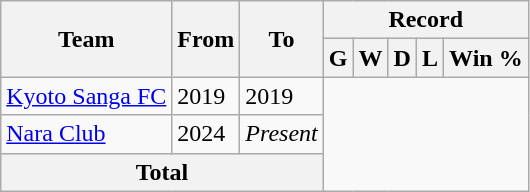<table class="wikitable" style="text-align: center">
<tr>
<th rowspan="2">Team</th>
<th rowspan="2">From</th>
<th rowspan="2">To</th>
<th colspan="5">Record</th>
</tr>
<tr>
<th>G</th>
<th>W</th>
<th>D</th>
<th>L</th>
<th>Win %</th>
</tr>
<tr>
<td align="left"><a href='#'>Kyoto Sanga FC</a></td>
<td align="left">2019</td>
<td align="left">2019<br></td>
</tr>
<tr>
<td align="left"><a href='#'>Nara Club</a></td>
<td align="left">2024</td>
<td align="left"><em>Present</em><br></td>
</tr>
<tr>
<th colspan="3">Total<br></th>
</tr>
</table>
